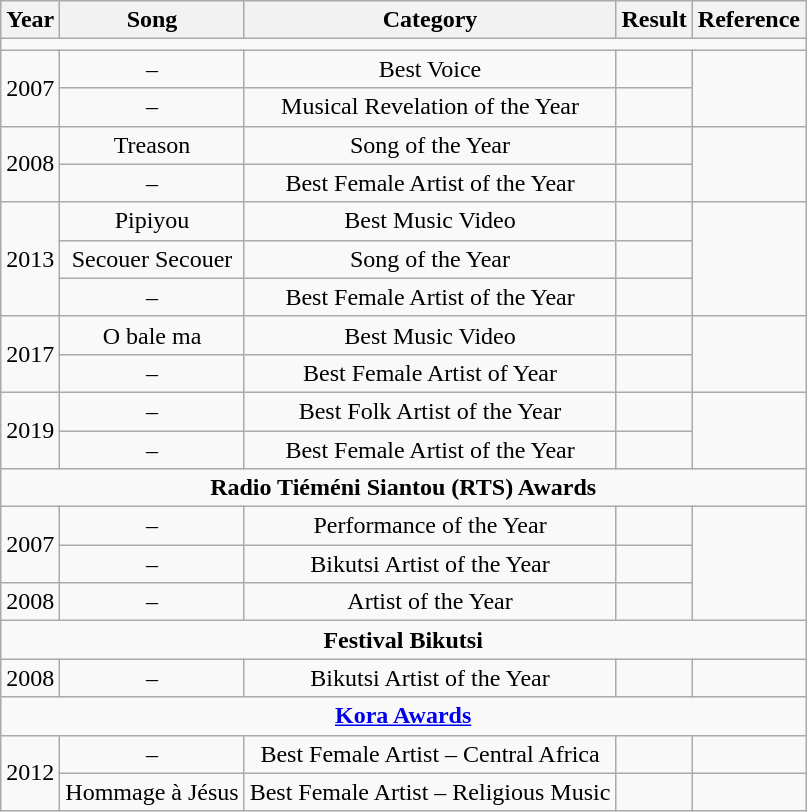<table class="wikitable">
<tr>
<th style="text-align: center; font-weight:bold;">Year</th>
<th style="text-align: center; font-weight:bold;">Song</th>
<th style="text-align: center; font-weight:bold;">Category</th>
<th style="text-align: center; font-weight:bold;">Result</th>
<th style="text-align: center; font-weight:bold;">Reference</th>
</tr>
<tr>
<td colspan="5" style="text-align: center; font-weight:bold;"></td>
</tr>
<tr>
<td rowspan="2" style="text-align: center;">2007</td>
<td style="text-align: center;">–</td>
<td style="text-align: center;">Best Voice</td>
<td></td>
<td rowspan="2"></td>
</tr>
<tr>
<td style="text-align: center;">–</td>
<td style="text-align: center;">Musical Revelation of the Year</td>
<td></td>
</tr>
<tr>
<td rowspan="2" style="text-align: center;">2008</td>
<td style="text-align: center;">Treason</td>
<td style="text-align: center;">Song of the Year</td>
<td></td>
<td rowspan="2"></td>
</tr>
<tr>
<td style="text-align: center;">–</td>
<td style="text-align: center;">Best Female Artist of the Year</td>
<td></td>
</tr>
<tr>
<td rowspan="3" style="text-align: center;">2013</td>
<td style="text-align: center;">Pipiyou</td>
<td style="text-align: center;">Best Music Video</td>
<td></td>
<td rowspan="3"></td>
</tr>
<tr>
<td style="text-align: center;">Secouer Secouer</td>
<td style="text-align: center;">Song of the Year</td>
<td></td>
</tr>
<tr>
<td style="text-align: center;">–</td>
<td style="text-align: center;">Best Female Artist of the Year</td>
<td></td>
</tr>
<tr>
<td rowspan="2" style="text-align: center;">2017</td>
<td style="text-align: center;">O bale ma</td>
<td style="text-align: center;">Best Music Video</td>
<td></td>
<td rowspan="2"></td>
</tr>
<tr>
<td style="text-align: center;">–</td>
<td style="text-align: center;">Best Female Artist of Year</td>
<td></td>
</tr>
<tr>
<td rowspan="2" style="text-align: center;">2019</td>
<td style="text-align: center;">–</td>
<td style="text-align: center;">Best Folk Artist of the Year</td>
<td></td>
<td rowspan="2"></td>
</tr>
<tr>
<td style="text-align: center;">–</td>
<td style="text-align: center;">Best Female Artist of the Year</td>
<td></td>
</tr>
<tr>
<td colspan="5" style="text-align: center; font-weight:bold;">Radio Tiéméni Siantou (RTS) Awards</td>
</tr>
<tr>
<td rowspan="2" style="text-align: center;">2007</td>
<td style="text-align: center;">–</td>
<td style="text-align: center;">Performance of the Year</td>
<td></td>
<td rowspan="3"></td>
</tr>
<tr>
<td style="text-align: center;">–</td>
<td style="text-align: center;">Bikutsi Artist of the Year</td>
<td></td>
</tr>
<tr>
<td style="text-align: center;">2008</td>
<td style="text-align: center;">–</td>
<td style="text-align: center;">Artist of the Year</td>
<td></td>
</tr>
<tr>
<td colspan="5" style="text-align: center; font-weight:bold;">Festival Bikutsi</td>
</tr>
<tr>
<td style="text-align: center;">2008</td>
<td style="text-align: center;">–</td>
<td style="text-align: center;">Bikutsi Artist of the Year</td>
<td></td>
<td></td>
</tr>
<tr>
<td colspan="5" style="text-align: center; font-weight:bold;"><a href='#'>Kora Awards</a></td>
</tr>
<tr>
<td style="text-align: center;" rowspan="2">2012</td>
<td style="text-align: center;">–</td>
<td style="text-align: center;">Best Female Artist – Central Africa</td>
<td></td>
<td></td>
</tr>
<tr>
<td style="text-align: center;">Hommage à Jésus</td>
<td style="text-align: center;">Best Female Artist – Religious Music</td>
<td></td>
<td></td>
</tr>
</table>
